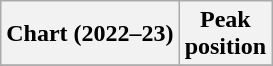<table class="wikitable plainrowheaders" style="text-align:center">
<tr>
<th>Chart (2022–23)</th>
<th>Peak<br>position</th>
</tr>
<tr>
</tr>
</table>
